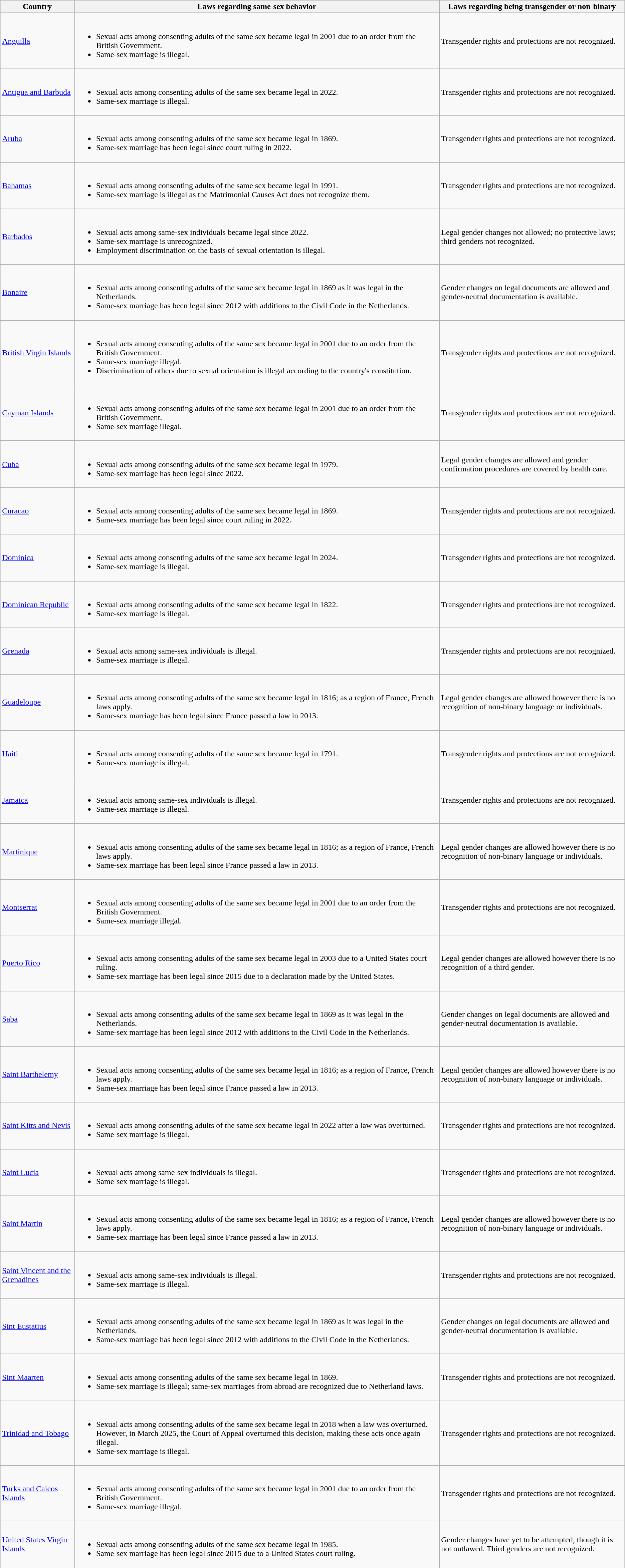<table class="wikitable">
<tr>
<th>Country</th>
<th>Laws regarding same-sex behavior</th>
<th>Laws regarding being transgender or non-binary</th>
</tr>
<tr>
<td><a href='#'>Anguilla</a></td>
<td><br><ul><li>Sexual acts among consenting adults of the same sex became legal in 2001 due to an order from the British Government.</li><li>Same-sex marriage is illegal.</li></ul></td>
<td>Transgender rights and protections are not recognized.</td>
</tr>
<tr>
<td><a href='#'>Antigua and Barbuda</a></td>
<td><br><ul><li>Sexual acts among consenting adults of the same sex became legal in 2022.</li><li>Same-sex marriage is illegal.</li></ul></td>
<td>Transgender rights and protections are not recognized.</td>
</tr>
<tr>
<td><a href='#'>Aruba</a></td>
<td><br><ul><li>Sexual acts among consenting adults of the same sex became legal in 1869.</li><li>Same-sex marriage has been legal since court ruling in 2022.</li></ul></td>
<td>Transgender rights and protections are not recognized.</td>
</tr>
<tr>
<td><a href='#'>Bahamas</a></td>
<td><br><ul><li>Sexual acts among consenting adults of the same sex became legal in 1991.</li><li>Same-sex marriage is illegal as the Matrimonial Causes Act does not recognize them.</li></ul></td>
<td>Transgender rights and protections are not recognized.</td>
</tr>
<tr>
<td><a href='#'>Barbados</a></td>
<td><br><ul><li>Sexual acts among same-sex individuals became legal since 2022.</li><li>Same-sex marriage is unrecognized.</li><li>Employment discrimination on the basis of sexual orientation is illegal.</li></ul></td>
<td>Legal gender changes not allowed; no protective laws; third genders not recognized. </td>
</tr>
<tr>
<td><a href='#'>Bonaire</a></td>
<td><br><ul><li>Sexual acts among consenting adults of the same sex became legal in 1869 as it was legal in the Netherlands.</li><li>Same-sex marriage has been legal since 2012 with additions to the Civil Code in the Netherlands.</li></ul></td>
<td>Gender changes on legal documents are allowed and gender-neutral documentation is available.</td>
</tr>
<tr>
<td><a href='#'>British Virgin Islands</a></td>
<td><br><ul><li>Sexual acts among consenting adults of the same sex became legal in 2001 due to an order from the British Government.</li><li>Same-sex marriage illegal.</li><li>Discrimination of others due to sexual orientation is illegal according to the country's constitution.</li></ul></td>
<td>Transgender rights and protections are not recognized.</td>
</tr>
<tr>
<td><a href='#'>Cayman Islands</a></td>
<td><br><ul><li>Sexual acts among consenting adults of the same sex became legal in 2001 due to an order from the British Government.</li><li>Same-sex marriage illegal.</li></ul></td>
<td>Transgender rights and protections are not recognized.</td>
</tr>
<tr>
<td><a href='#'>Cuba</a></td>
<td><br><ul><li>Sexual acts among consenting adults of the same sex became legal in 1979.</li><li>Same-sex marriage has been legal since 2022.</li></ul></td>
<td>Legal gender changes are allowed and gender confirmation procedures are covered by health care. </td>
</tr>
<tr>
<td><a href='#'>Curacao</a></td>
<td><br><ul><li>Sexual acts among consenting adults of the same sex became legal in 1869.</li><li>Same-sex marriage has been legal since court ruling in 2022.</li></ul></td>
<td>Transgender rights and protections are not recognized.</td>
</tr>
<tr>
<td><a href='#'>Dominica</a></td>
<td><br><ul><li>Sexual acts among consenting adults of the same sex became legal in 2024.</li><li>Same-sex marriage is illegal.</li></ul></td>
<td>Transgender rights and protections are not recognized.</td>
</tr>
<tr>
<td><a href='#'>Dominican Republic</a></td>
<td><br><ul><li>Sexual acts among consenting adults of the same sex became legal in 1822.</li><li>Same-sex marriage is illegal.</li></ul></td>
<td>Transgender rights and protections are not recognized.</td>
</tr>
<tr>
<td><a href='#'>Grenada</a></td>
<td><br><ul><li>Sexual acts among same-sex individuals is illegal.</li><li>Same-sex marriage is illegal.</li></ul></td>
<td>Transgender rights and protections are not recognized.</td>
</tr>
<tr>
<td><a href='#'>Guadeloupe</a></td>
<td><br><ul><li>Sexual acts among consenting adults of the same sex became legal in 1816; as a region of France, French laws apply.</li><li>Same-sex marriage has been legal since France passed a law in 2013.</li></ul></td>
<td>Legal gender changes are allowed however there is no recognition of non-binary language or individuals.</td>
</tr>
<tr>
<td><a href='#'>Haiti</a></td>
<td><br><ul><li>Sexual acts among consenting adults of the same sex became legal in 1791.</li><li>Same-sex marriage is illegal.</li></ul></td>
<td>Transgender rights and protections are not recognized.</td>
</tr>
<tr>
<td><a href='#'>Jamaica</a></td>
<td><br><ul><li>Sexual acts among same-sex individuals is illegal.</li><li>Same-sex marriage is illegal.</li></ul></td>
<td>Transgender rights and protections are not recognized.</td>
</tr>
<tr>
<td><a href='#'>Martinique</a></td>
<td><br><ul><li>Sexual acts among consenting adults of the same sex became legal in 1816; as a region of France, French laws apply.</li><li>Same-sex marriage has been legal since France passed a law in 2013.</li></ul></td>
<td>Legal gender changes are allowed however there is no recognition of non-binary language or individuals.</td>
</tr>
<tr>
<td><a href='#'>Montserrat</a></td>
<td><br><ul><li>Sexual acts among consenting adults of the same sex became legal in 2001 due to an order from the British Government.</li><li>Same-sex marriage illegal.</li></ul></td>
<td>Transgender rights and protections are not recognized.</td>
</tr>
<tr>
<td><a href='#'>Puerto Rico</a></td>
<td><br><ul><li>Sexual acts among consenting adults of the same sex became legal in 2003 due to a United States court ruling.</li><li>Same-sex marriage has been legal since 2015 due to a declaration made by the United States.</li></ul></td>
<td>Legal gender changes are allowed however there is no recognition of a third gender.</td>
</tr>
<tr>
<td><a href='#'>Saba</a></td>
<td><br><ul><li>Sexual acts among consenting adults of the same sex became legal in 1869 as it was legal in the Netherlands.</li><li>Same-sex marriage has been legal since 2012 with additions to the Civil Code in the Netherlands.</li></ul></td>
<td>Gender changes on legal documents are allowed and gender-neutral documentation is available.</td>
</tr>
<tr>
<td><a href='#'>Saint Barthelemy</a></td>
<td><br><ul><li>Sexual acts among consenting adults of the same sex became legal in 1816; as a region of France, French laws apply.</li><li>Same-sex marriage has been legal since France passed a law in 2013.</li></ul></td>
<td>Legal gender changes are allowed however there is no recognition of non-binary language or individuals.</td>
</tr>
<tr>
<td><a href='#'>Saint Kitts and Nevis</a></td>
<td><br><ul><li>Sexual acts among consenting adults of the same sex became legal in 2022 after a law was overturned.</li><li>Same-sex marriage is illegal.</li></ul></td>
<td>Transgender rights and protections are not recognized.</td>
</tr>
<tr>
<td><a href='#'>Saint Lucia</a></td>
<td><br><ul><li>Sexual acts among same-sex individuals is illegal.</li><li>Same-sex marriage is illegal.</li></ul></td>
<td>Transgender rights and protections are not recognized.</td>
</tr>
<tr>
<td><a href='#'>Saint Martin</a></td>
<td><br><ul><li>Sexual acts among consenting adults of the same sex became legal in 1816; as a region of France, French laws apply.</li><li>Same-sex marriage has been legal since France passed a law in 2013.</li></ul></td>
<td>Legal gender changes are allowed however there is no recognition of non-binary language or individuals.</td>
</tr>
<tr>
<td><a href='#'>Saint Vincent and the Grenadines</a></td>
<td><br><ul><li>Sexual acts among same-sex individuals is illegal.</li><li>Same-sex marriage is illegal.</li></ul></td>
<td>Transgender rights and protections are not recognized.</td>
</tr>
<tr>
<td><a href='#'>Sint Eustatius</a></td>
<td><br><ul><li>Sexual acts among consenting adults of the same sex became legal in 1869 as it was legal in the Netherlands.</li><li>Same-sex marriage has been legal since 2012 with additions to the Civil Code in the Netherlands.</li></ul></td>
<td>Gender changes on legal documents are allowed and gender-neutral documentation is available.</td>
</tr>
<tr>
<td><a href='#'>Sint Maarten</a></td>
<td><br><ul><li>Sexual acts among consenting adults of the same sex became legal in 1869.</li><li>Same-sex marriage is illegal; same-sex marriages from abroad are recognized due to Netherland laws.</li></ul></td>
<td>Transgender rights and protections are not recognized.</td>
</tr>
<tr>
<td><a href='#'>Trinidad and Tobago</a></td>
<td><br><ul><li>Sexual acts among consenting adults of the same sex became legal in 2018 when a law was overturned. However, in March 2025, the Court of Appeal overturned this decision, making these acts once again illegal.</li><li>Same-sex marriage is illegal.</li></ul></td>
<td>Transgender rights and protections are not recognized.</td>
</tr>
<tr>
<td><a href='#'>Turks and Caicos Islands</a></td>
<td><br><ul><li>Sexual acts among consenting adults of the same sex became legal in 2001 due to an order from the British Government.</li><li>Same-sex marriage illegal.</li></ul></td>
<td>Transgender rights and protections are not recognized.</td>
</tr>
<tr>
<td><a href='#'>United States Virgin Islands</a></td>
<td><br><ul><li>Sexual acts among consenting adults of the same sex became legal in 1985.</li><li>Same-sex marriage has been legal since 2015 due to a United States court ruling.</li></ul></td>
<td>Gender changes have yet to be attempted, though it is not outlawed. Third genders are not recognized.</td>
</tr>
</table>
